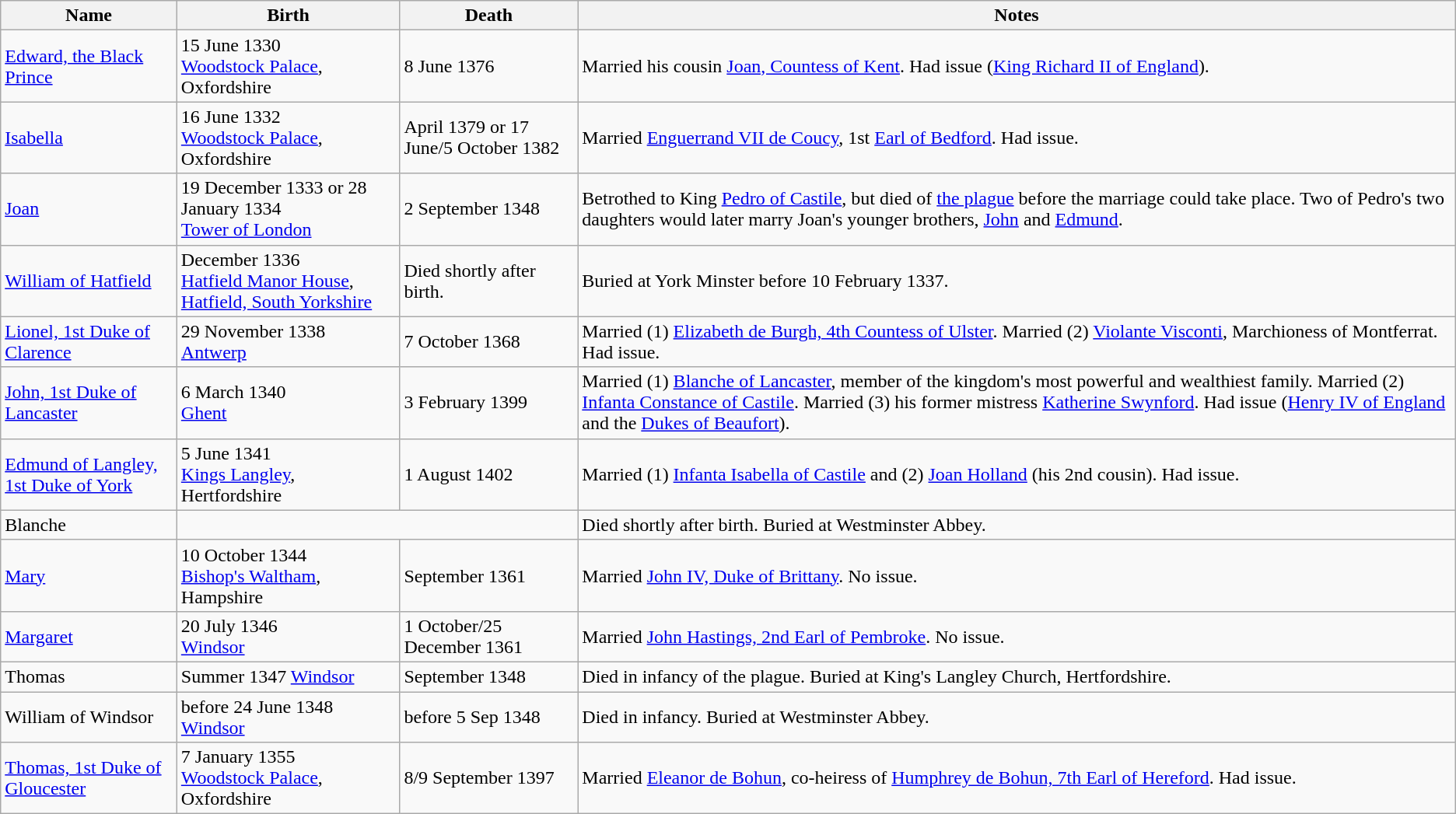<table class="wikitable">
<tr>
<th>Name</th>
<th>Birth</th>
<th>Death</th>
<th>Notes</th>
</tr>
<tr>
<td><a href='#'>Edward, the Black Prince</a></td>
<td>15 June 1330<br><a href='#'>Woodstock Palace</a>, Oxfordshire</td>
<td>8 June 1376</td>
<td>Married his cousin <a href='#'>Joan, Countess of Kent</a>. Had issue (<a href='#'>King Richard II of England</a>).</td>
</tr>
<tr>
<td><a href='#'>Isabella</a></td>
<td>16 June 1332<br><a href='#'>Woodstock Palace</a>, Oxfordshire</td>
<td>April 1379 or 17 June/5 October 1382</td>
<td>Married <a href='#'>Enguerrand VII de Coucy</a>, 1st <a href='#'>Earl of Bedford</a>. Had issue.</td>
</tr>
<tr>
<td><a href='#'>Joan</a></td>
<td>19 December 1333 or 28 January 1334<br><a href='#'>Tower of London</a></td>
<td>2 September 1348</td>
<td>Betrothed to King <a href='#'>Pedro of Castile</a>, but died of <a href='#'>the plague</a> before the marriage could take place. Two of Pedro's two daughters would later marry Joan's younger brothers, <a href='#'>John</a> and <a href='#'>Edmund</a>.</td>
</tr>
<tr>
<td><a href='#'>William of Hatfield</a></td>
<td>December 1336<br><a href='#'>Hatfield Manor House</a>, <a href='#'>Hatfield, South Yorkshire</a></td>
<td>Died shortly after birth.</td>
<td>Buried at York Minster before 10 February 1337.</td>
</tr>
<tr>
<td><a href='#'>Lionel, 1st Duke of Clarence</a></td>
<td>29 November 1338<br><a href='#'>Antwerp</a></td>
<td>7 October 1368</td>
<td>Married (1) <a href='#'>Elizabeth de Burgh, 4th Countess of Ulster</a>. Married (2) <a href='#'>Violante Visconti</a>, Marchioness of Montferrat. Had issue.</td>
</tr>
<tr>
<td><a href='#'>John, 1st Duke of Lancaster</a></td>
<td>6 March 1340<br><a href='#'>Ghent</a></td>
<td>3 February 1399</td>
<td>Married (1) <a href='#'>Blanche of Lancaster</a>, member of the kingdom's most powerful and wealthiest family. Married (2) <a href='#'>Infanta Constance of Castile</a>. Married (3) his former mistress <a href='#'>Katherine Swynford</a>. Had issue (<a href='#'>Henry IV of England</a> and the <a href='#'>Dukes of Beaufort</a>).</td>
</tr>
<tr>
<td><a href='#'>Edmund of Langley, 1st Duke of York</a></td>
<td>5 June 1341<br><a href='#'>Kings Langley</a>, Hertfordshire</td>
<td>1 August 1402</td>
<td>Married (1) <a href='#'>Infanta Isabella of Castile</a> and (2) <a href='#'>Joan Holland</a> (his 2nd cousin). Had issue.</td>
</tr>
<tr>
<td>Blanche</td>
<td colspan=2></td>
<td>Died shortly after birth. Buried at Westminster Abbey.</td>
</tr>
<tr>
<td><a href='#'>Mary</a></td>
<td>10 October 1344<br><a href='#'>Bishop's Waltham</a>, Hampshire</td>
<td>September 1361</td>
<td>Married <a href='#'>John IV, Duke of Brittany</a>. No issue.</td>
</tr>
<tr>
<td><a href='#'>Margaret</a></td>
<td>20 July 1346<br><a href='#'>Windsor</a></td>
<td>1 October/25 December 1361</td>
<td>Married <a href='#'>John Hastings, 2nd Earl of Pembroke</a>. No issue.</td>
</tr>
<tr>
<td>Thomas</td>
<td>Summer 1347 <a href='#'>Windsor</a></td>
<td>September 1348</td>
<td>Died in infancy of the plague. Buried at King's Langley Church, Hertfordshire.</td>
</tr>
<tr>
<td>William of Windsor</td>
<td>before 24 June 1348<br><a href='#'>Windsor</a></td>
<td>before 5 Sep 1348</td>
<td>Died in infancy. Buried at Westminster Abbey.</td>
</tr>
<tr>
<td><a href='#'>Thomas, 1st Duke of Gloucester</a></td>
<td>7 January 1355<br><a href='#'>Woodstock Palace</a>, Oxfordshire</td>
<td>8/9 September 1397</td>
<td>Married <a href='#'>Eleanor de Bohun</a>, co-heiress of <a href='#'>Humphrey de Bohun, 7th Earl of Hereford</a>. Had issue.</td>
</tr>
</table>
